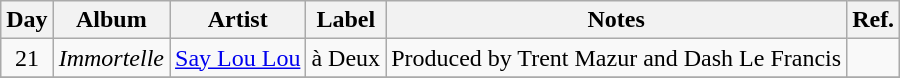<table class="wikitable">
<tr>
<th>Day</th>
<th>Album</th>
<th>Artist</th>
<th>Label</th>
<th>Notes</th>
<th>Ref.</th>
</tr>
<tr>
<td rowspan="1" style="text-align:center;">21</td>
<td><em>Immortelle</em></td>
<td><a href='#'>Say Lou Lou</a></td>
<td>à Deux</td>
<td>Produced by Trent Mazur and Dash Le Francis</td>
<td style="text-align:center;"></td>
</tr>
<tr>
</tr>
</table>
